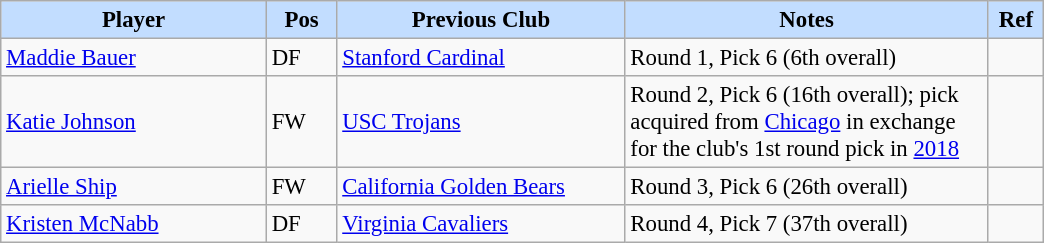<table class="wikitable" style="text-align:left; font-size:95%;">
<tr>
<th style="background:#c2ddff; width:170px;">Player</th>
<th style="background:#c2ddff; width:40px;">Pos</th>
<th style="background:#c2ddff; width:185px;">Previous Club</th>
<th style="background:#c2ddff; width:235px;">Notes</th>
<th style="background:#c2ddff; width:30px;">Ref</th>
</tr>
<tr>
<td> <a href='#'>Maddie Bauer</a></td>
<td>DF</td>
<td> <a href='#'>Stanford Cardinal</a></td>
<td>Round 1, Pick 6 (6th overall)</td>
<td></td>
</tr>
<tr>
<td> <a href='#'>Katie Johnson</a></td>
<td>FW</td>
<td> <a href='#'>USC Trojans</a></td>
<td>Round 2, Pick 6 (16th overall); pick acquired from <a href='#'>Chicago</a> in exchange for the club's 1st round pick in <a href='#'>2018</a></td>
<td></td>
</tr>
<tr>
<td> <a href='#'>Arielle Ship</a></td>
<td>FW</td>
<td> <a href='#'>California Golden Bears</a></td>
<td>Round 3, Pick 6 (26th overall)</td>
<td></td>
</tr>
<tr>
<td> <a href='#'>Kristen McNabb</a></td>
<td>DF</td>
<td> <a href='#'>Virginia Cavaliers</a></td>
<td>Round 4, Pick 7 (37th overall)</td>
<td></td>
</tr>
</table>
